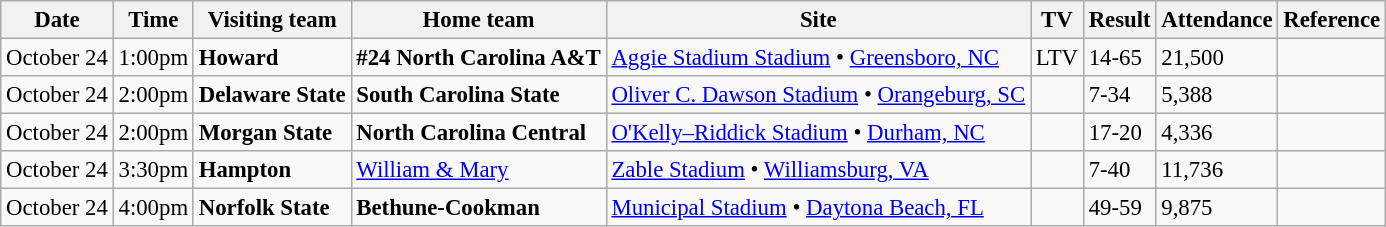<table class="wikitable" style="font-size:95%;">
<tr>
<th>Date</th>
<th>Time</th>
<th>Visiting team</th>
<th>Home team</th>
<th>Site</th>
<th>TV</th>
<th>Result</th>
<th>Attendance</th>
<th class="unsortable">Reference</th>
</tr>
<tr bgcolor=>
<td>October 24</td>
<td>1:00pm</td>
<td><strong>Howard</strong></td>
<td><strong>#24 North Carolina A&T</strong></td>
<td><a href='#'>Aggie Stadium Stadium</a> • <a href='#'>Greensboro, NC</a></td>
<td>LTV</td>
<td>14-65</td>
<td>21,500</td>
<td></td>
</tr>
<tr bgcolor=>
<td>October 24</td>
<td>2:00pm</td>
<td><strong>Delaware State</strong></td>
<td><strong>South Carolina State</strong></td>
<td><a href='#'>Oliver C. Dawson Stadium</a> • <a href='#'>Orangeburg, SC</a></td>
<td></td>
<td>7-34</td>
<td>5,388</td>
<td></td>
</tr>
<tr bgcolor=>
<td>October 24</td>
<td>2:00pm</td>
<td><strong>Morgan State</strong></td>
<td><strong>North Carolina Central</strong></td>
<td><a href='#'>O'Kelly–Riddick Stadium</a> • <a href='#'>Durham, NC</a></td>
<td></td>
<td>17-20</td>
<td>4,336</td>
<td></td>
</tr>
<tr bgcolor=>
<td>October 24</td>
<td>3:30pm</td>
<td><strong>Hampton</strong></td>
<td><a href='#'>William & Mary</a></td>
<td><a href='#'>Zable Stadium</a> • <a href='#'>Williamsburg, VA</a></td>
<td></td>
<td>7-40</td>
<td>11,736</td>
<td></td>
</tr>
<tr bgcolor=>
<td>October 24</td>
<td>4:00pm</td>
<td><strong>Norfolk State</strong></td>
<td><strong>Bethune-Cookman</strong></td>
<td><a href='#'>Municipal Stadium</a> • <a href='#'>Daytona Beach, FL</a></td>
<td></td>
<td>49-59</td>
<td>9,875</td>
<td></td>
</tr>
</table>
